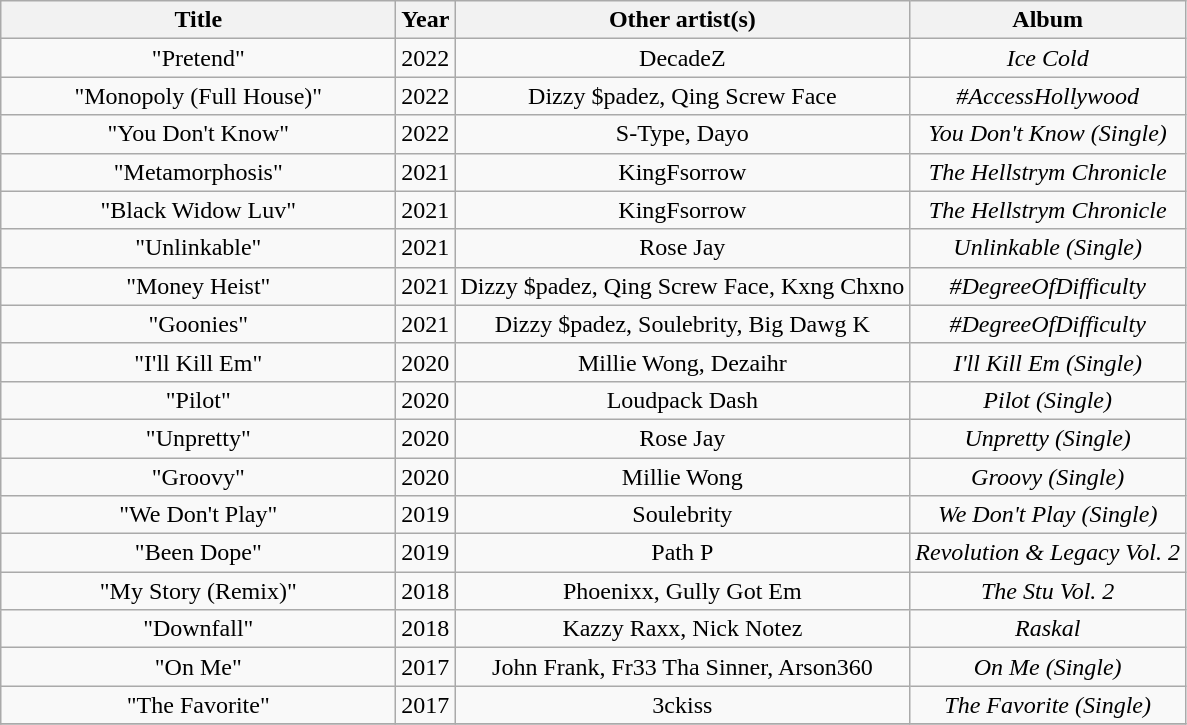<table class="wikitable plainrowheaders" style="text-align:center;">
<tr>
<th scope="col" style="width:16em;">Title</th>
<th scope="col">Year</th>
<th scope="col">Other artist(s)</th>
<th scope="col">Album</th>
</tr>
<tr>
<td>"Pretend"</td>
<td>2022</td>
<td>DecadeZ</td>
<td><em>Ice Cold</em></td>
</tr>
<tr>
<td>"Monopoly (Full House)"</td>
<td>2022</td>
<td>Dizzy $padez, Qing Screw Face</td>
<td><em>#AccessHollywood</em></td>
</tr>
<tr>
<td>"You Don't Know"</td>
<td>2022</td>
<td>S-Type, Dayo</td>
<td><em>You Don't Know (Single)</em></td>
</tr>
<tr>
<td>"Metamorphosis"</td>
<td>2021</td>
<td>KingFsorrow</td>
<td><em>The Hellstrym Chronicle</em></td>
</tr>
<tr>
<td>"Black Widow Luv"</td>
<td>2021</td>
<td>KingFsorrow</td>
<td><em>The Hellstrym Chronicle</em></td>
</tr>
<tr>
<td>"Unlinkable"</td>
<td>2021</td>
<td>Rose Jay</td>
<td><em>Unlinkable (Single)</em></td>
</tr>
<tr>
<td>"Money Heist"</td>
<td>2021</td>
<td>Dizzy $padez, Qing Screw Face, Kxng Chxno</td>
<td><em>#DegreeOfDifficulty</em></td>
</tr>
<tr>
<td>"Goonies"</td>
<td>2021</td>
<td>Dizzy $padez, Soulebrity, Big Dawg K</td>
<td><em>#DegreeOfDifficulty</em></td>
</tr>
<tr>
<td>"I'll Kill Em"</td>
<td>2020</td>
<td>Millie Wong, Dezaihr</td>
<td><em>I'll Kill Em (Single)</em></td>
</tr>
<tr>
<td>"Pilot"</td>
<td>2020</td>
<td>Loudpack Dash</td>
<td><em>Pilot (Single)</em></td>
</tr>
<tr>
<td>"Unpretty"</td>
<td>2020</td>
<td>Rose Jay</td>
<td><em>Unpretty (Single)</em></td>
</tr>
<tr>
<td>"Groovy"</td>
<td>2020</td>
<td>Millie Wong</td>
<td><em>Groovy (Single)</em></td>
</tr>
<tr>
<td>"We Don't Play"</td>
<td>2019</td>
<td>Soulebrity</td>
<td><em>We Don't Play (Single)</em></td>
</tr>
<tr>
<td>"Been Dope"</td>
<td>2019</td>
<td>Path P</td>
<td><em>Revolution & Legacy Vol. 2</em></td>
</tr>
<tr>
<td>"My Story (Remix)"</td>
<td>2018</td>
<td>Phoenixx, Gully Got Em</td>
<td><em>The Stu Vol. 2</em></td>
</tr>
<tr>
<td>"Downfall"</td>
<td>2018</td>
<td>Kazzy Raxx, Nick Notez</td>
<td><em>Raskal</em></td>
</tr>
<tr>
<td>"On Me"</td>
<td>2017</td>
<td>John Frank, Fr33 Tha Sinner, Arson360</td>
<td><em>On Me (Single)</em></td>
</tr>
<tr>
<td>"The Favorite"</td>
<td>2017</td>
<td>3ckiss</td>
<td><em>The Favorite (Single)</em></td>
</tr>
<tr>
</tr>
</table>
